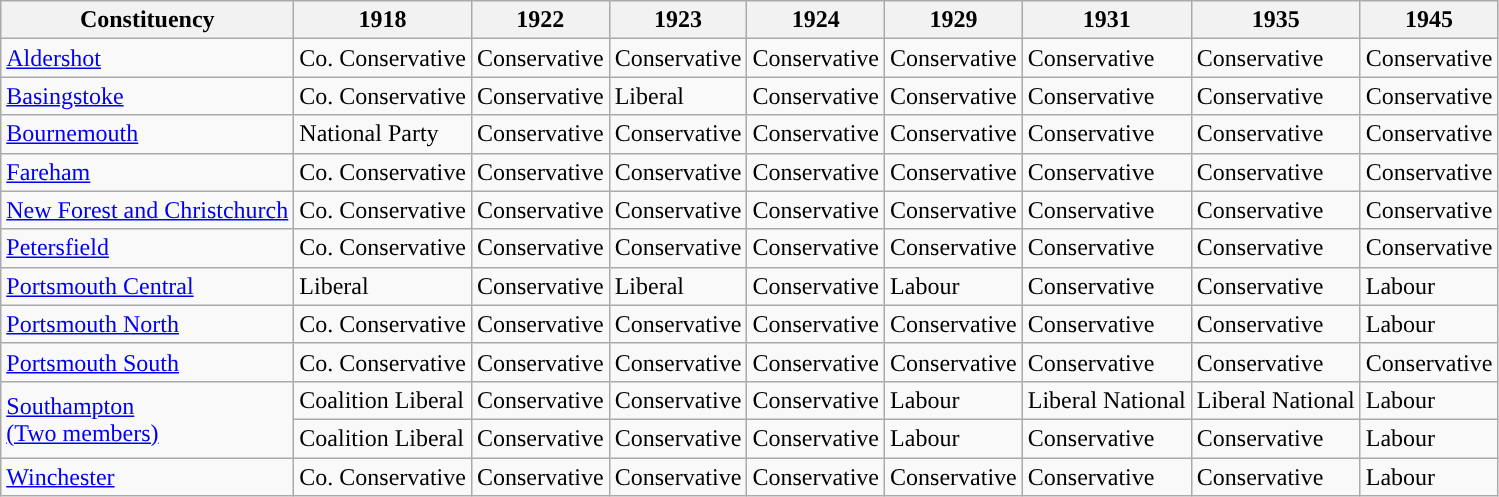<table class="wikitable sortable">
<tr>
<th>Constituency</th>
<th>1918</th>
<th>1922</th>
<th>1923</th>
<th>1924</th>
<th>1929</th>
<th>1931</th>
<th>1935</th>
<th>1945</th>
</tr>
<tr>
<td><a href='#'>Aldershot</a></td>
<td bgcolor=>Co. Conservative</td>
<td bgcolor=>Conservative</td>
<td bgcolor=>Conservative</td>
<td bgcolor=>Conservative</td>
<td bgcolor=>Conservative</td>
<td bgcolor=>Conservative</td>
<td bgcolor=>Conservative</td>
<td bgcolor=>Conservative</td>
</tr>
<tr>
<td><a href='#'>Basingstoke</a></td>
<td bgcolor=>Co. Conservative</td>
<td bgcolor=>Conservative</td>
<td bgcolor=>Liberal</td>
<td bgcolor=>Conservative</td>
<td bgcolor=>Conservative</td>
<td bgcolor=>Conservative</td>
<td bgcolor=>Conservative</td>
<td bgcolor=>Conservative</td>
</tr>
<tr>
<td><a href='#'>Bournemouth</a></td>
<td bgcolor=>National Party</td>
<td bgcolor=>Conservative</td>
<td bgcolor=>Conservative</td>
<td bgcolor=>Conservative</td>
<td bgcolor=>Conservative</td>
<td bgcolor=>Conservative</td>
<td bgcolor=>Conservative</td>
<td bgcolor=>Conservative</td>
</tr>
<tr>
<td><a href='#'>Fareham</a></td>
<td bgcolor=>Co. Conservative</td>
<td bgcolor=>Conservative</td>
<td bgcolor=>Conservative</td>
<td bgcolor=>Conservative</td>
<td bgcolor=>Conservative</td>
<td bgcolor=>Conservative</td>
<td bgcolor=>Conservative</td>
<td bgcolor=>Conservative</td>
</tr>
<tr>
<td><a href='#'>New Forest and Christchurch</a></td>
<td bgcolor=>Co. Conservative</td>
<td bgcolor=>Conservative</td>
<td bgcolor=>Conservative</td>
<td bgcolor=>Conservative</td>
<td bgcolor=>Conservative</td>
<td bgcolor=>Conservative</td>
<td bgcolor=>Conservative</td>
<td bgcolor=>Conservative</td>
</tr>
<tr>
<td><a href='#'>Petersfield</a></td>
<td bgcolor=>Co. Conservative</td>
<td bgcolor=>Conservative</td>
<td bgcolor=>Conservative</td>
<td bgcolor=>Conservative</td>
<td bgcolor=>Conservative</td>
<td bgcolor=>Conservative</td>
<td bgcolor=>Conservative</td>
<td bgcolor=>Conservative</td>
</tr>
<tr>
<td><a href='#'>Portsmouth Central</a></td>
<td bgcolor=>Liberal</td>
<td bgcolor=>Conservative</td>
<td bgcolor=>Liberal</td>
<td bgcolor=>Conservative</td>
<td bgcolor=>Labour</td>
<td bgcolor=>Conservative</td>
<td bgcolor=>Conservative</td>
<td bgcolor=>Labour</td>
</tr>
<tr>
<td><a href='#'>Portsmouth North</a></td>
<td>Co. Conservative</td>
<td>Conservative</td>
<td>Conservative</td>
<td>Conservative</td>
<td>Conservative</td>
<td>Conservative</td>
<td>Conservative</td>
<td bgcolor=>Labour</td>
</tr>
<tr>
<td><a href='#'>Portsmouth South</a></td>
<td>Co. Conservative</td>
<td>Conservative</td>
<td>Conservative</td>
<td>Conservative</td>
<td>Conservative</td>
<td>Conservative</td>
<td>Conservative</td>
<td bgcolor=>Conservative</td>
</tr>
<tr>
<td rowspan="2"><a href='#'>Southampton</a><br><a href='#'>(Two members)</a></td>
<td bgcolor=>Coalition Liberal</td>
<td bgcolor=>Conservative</td>
<td bgcolor=>Conservative</td>
<td bgcolor=>Conservative</td>
<td bgcolor=>Labour</td>
<td bgcolor=>Liberal National</td>
<td bgcolor=>Liberal National</td>
<td bgcolor=>Labour</td>
</tr>
<tr>
<td bgcolor=>Coalition Liberal</td>
<td bgcolor=>Conservative</td>
<td bgcolor=>Conservative</td>
<td bgcolor=>Conservative</td>
<td bgcolor=>Labour</td>
<td bgcolor=>Conservative</td>
<td bgcolor=>Conservative</td>
<td bgcolor=>Labour</td>
</tr>
<tr>
<td><a href='#'>Winchester</a></td>
<td bgcolor=>Co. Conservative</td>
<td bgcolor=>Conservative</td>
<td bgcolor=>Conservative</td>
<td bgcolor=>Conservative</td>
<td bgcolor=>Conservative</td>
<td bgcolor=>Conservative</td>
<td bgcolor=>Conservative</td>
<td bgcolor=>Labour</td>
</tr>
</table>
